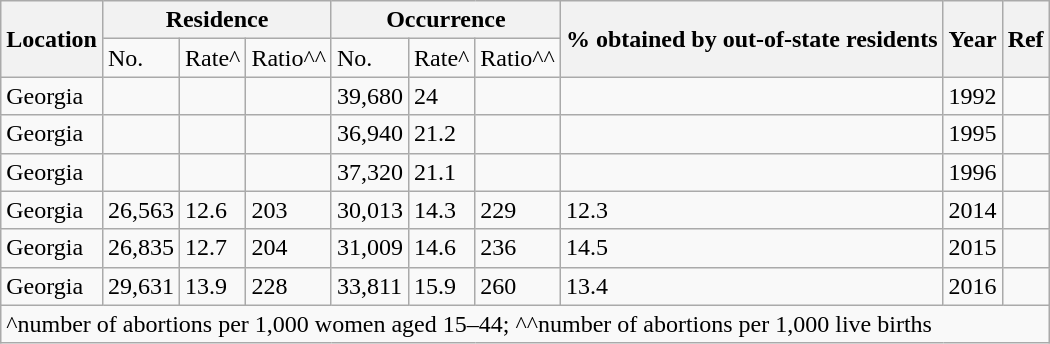<table class="wikitable">
<tr>
<th rowspan="2">Location</th>
<th colspan="3">Residence</th>
<th colspan="3">Occurrence</th>
<th rowspan="2">% obtained by out-of-state residents</th>
<th rowspan="2">Year</th>
<th rowspan="2">Ref</th>
</tr>
<tr>
<td>No.</td>
<td>Rate^</td>
<td>Ratio^^</td>
<td>No.</td>
<td>Rate^</td>
<td>Ratio^^</td>
</tr>
<tr>
<td>Georgia</td>
<td></td>
<td></td>
<td></td>
<td>39,680</td>
<td>24</td>
<td></td>
<td></td>
<td>1992</td>
<td></td>
</tr>
<tr>
<td>Georgia</td>
<td></td>
<td></td>
<td></td>
<td>36,940</td>
<td>21.2</td>
<td></td>
<td></td>
<td>1995</td>
<td></td>
</tr>
<tr>
<td>Georgia</td>
<td></td>
<td></td>
<td></td>
<td>37,320</td>
<td>21.1</td>
<td></td>
<td></td>
<td>1996</td>
<td></td>
</tr>
<tr>
<td>Georgia</td>
<td>26,563</td>
<td>12.6</td>
<td>203</td>
<td>30,013</td>
<td>14.3</td>
<td>229</td>
<td>12.3</td>
<td>2014</td>
<td></td>
</tr>
<tr>
<td>Georgia</td>
<td>26,835</td>
<td>12.7</td>
<td>204</td>
<td>31,009</td>
<td>14.6</td>
<td>236</td>
<td>14.5</td>
<td>2015</td>
<td></td>
</tr>
<tr>
<td>Georgia</td>
<td>29,631</td>
<td>13.9</td>
<td>228</td>
<td>33,811</td>
<td>15.9</td>
<td>260</td>
<td>13.4</td>
<td>2016</td>
<td></td>
</tr>
<tr>
<td colspan="10">^number of abortions per 1,000 women aged 15–44; ^^number of abortions per 1,000 live births</td>
</tr>
</table>
